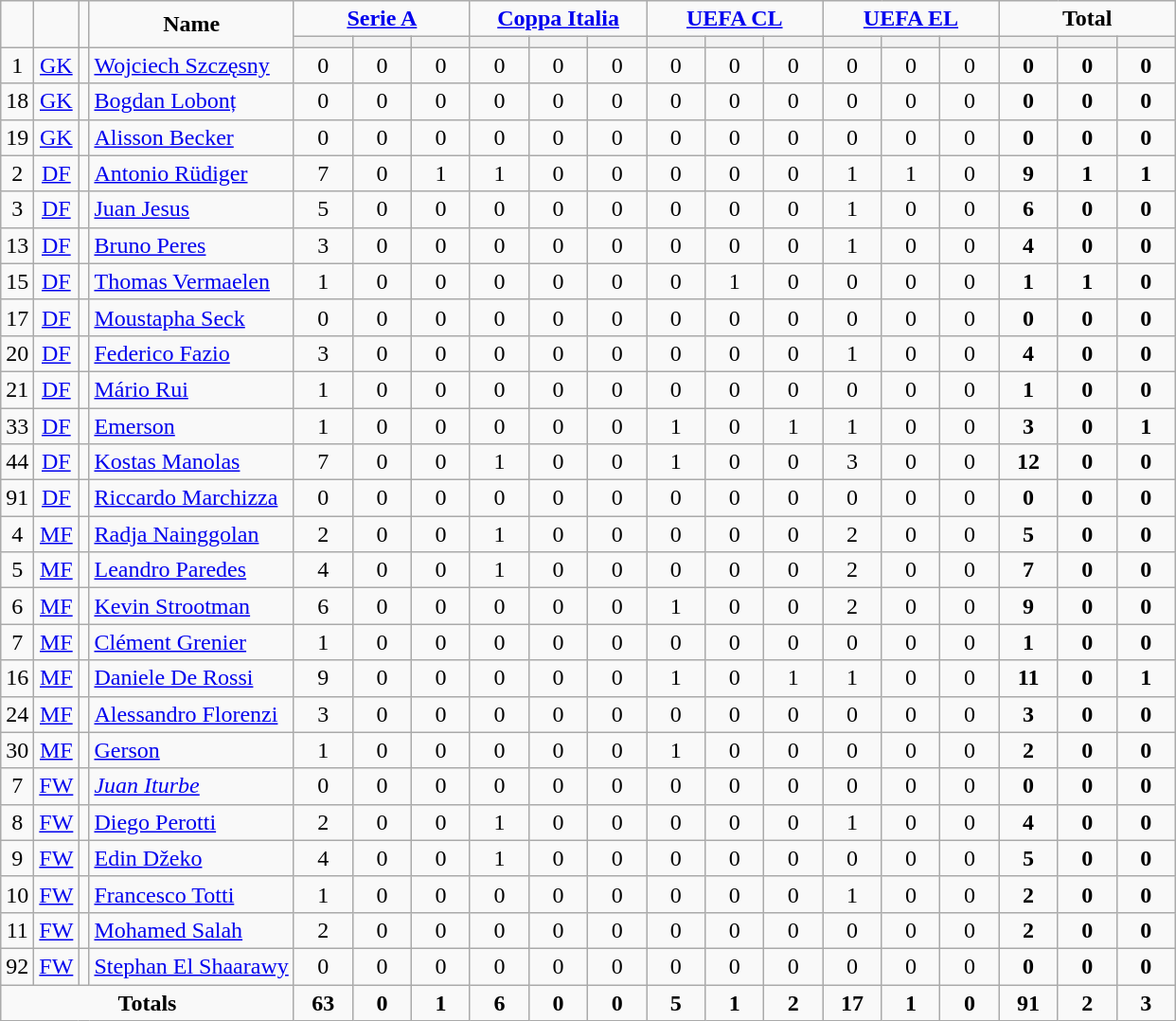<table class="wikitable" style="text-align:center;">
<tr>
<td rowspan="2" !width=15><strong></strong></td>
<td rowspan="2" !width=15><strong></strong></td>
<td rowspan="2" !width=15><strong></strong></td>
<td rowspan="2" !width=120><strong>Name</strong></td>
<td colspan="3"><strong><a href='#'>Serie A</a></strong></td>
<td colspan="3"><strong><a href='#'>Coppa Italia</a></strong></td>
<td colspan="3"><strong><a href='#'>UEFA CL</a></strong></td>
<td colspan="3"><strong><a href='#'>UEFA EL</a></strong></td>
<td colspan="3"><strong>Total</strong></td>
</tr>
<tr>
<th width=34; background:#fe9;"></th>
<th width=34; background:#fe9;"></th>
<th width=34; background:#ff8888;"></th>
<th width=34; background:#fe9;"></th>
<th width=34; background:#fe9;"></th>
<th width=34; background:#ff8888;"></th>
<th width=34; background:#fe9;"></th>
<th width=34; background:#fe9;"></th>
<th width=34; background:#ff8888;"></th>
<th width=34; background:#fe9;"></th>
<th width=34; background:#fe9;"></th>
<th width=34; background:#ff8888;"></th>
<th width=34; background:#fe9;"></th>
<th width=34; background:#fe9;"></th>
<th width=34; background:#ff8888;"></th>
</tr>
<tr>
<td>1</td>
<td><a href='#'>GK</a></td>
<td></td>
<td align=left><a href='#'>Wojciech Szczęsny</a></td>
<td>0</td>
<td>0</td>
<td>0</td>
<td>0</td>
<td>0</td>
<td>0</td>
<td>0</td>
<td>0</td>
<td>0</td>
<td>0</td>
<td>0</td>
<td>0</td>
<td><strong>0</strong></td>
<td><strong>0</strong></td>
<td><strong>0</strong></td>
</tr>
<tr>
<td>18</td>
<td><a href='#'>GK</a></td>
<td></td>
<td align=left><a href='#'>Bogdan Lobonț</a></td>
<td>0</td>
<td>0</td>
<td>0</td>
<td>0</td>
<td>0</td>
<td>0</td>
<td>0</td>
<td>0</td>
<td>0</td>
<td>0</td>
<td>0</td>
<td>0</td>
<td><strong>0</strong></td>
<td><strong>0</strong></td>
<td><strong>0</strong></td>
</tr>
<tr>
<td>19</td>
<td><a href='#'>GK</a></td>
<td></td>
<td align=left><a href='#'>Alisson Becker</a></td>
<td>0</td>
<td>0</td>
<td>0</td>
<td>0</td>
<td>0</td>
<td>0</td>
<td>0</td>
<td>0</td>
<td>0</td>
<td>0</td>
<td>0</td>
<td>0</td>
<td><strong>0</strong></td>
<td><strong>0</strong></td>
<td><strong>0</strong></td>
</tr>
<tr>
<td>2</td>
<td><a href='#'>DF</a></td>
<td></td>
<td align=left><a href='#'>Antonio Rüdiger</a></td>
<td>7</td>
<td>0</td>
<td>1</td>
<td>1</td>
<td>0</td>
<td>0</td>
<td>0</td>
<td>0</td>
<td>0</td>
<td>1</td>
<td>1</td>
<td>0</td>
<td><strong>9</strong></td>
<td><strong>1</strong></td>
<td><strong>1</strong></td>
</tr>
<tr>
<td>3</td>
<td><a href='#'>DF</a></td>
<td></td>
<td align=left><a href='#'>Juan Jesus</a></td>
<td>5</td>
<td>0</td>
<td>0</td>
<td>0</td>
<td>0</td>
<td>0</td>
<td>0</td>
<td>0</td>
<td>0</td>
<td>1</td>
<td>0</td>
<td>0</td>
<td><strong>6</strong></td>
<td><strong>0</strong></td>
<td><strong>0</strong></td>
</tr>
<tr>
<td>13</td>
<td><a href='#'>DF</a></td>
<td></td>
<td align=left><a href='#'>Bruno Peres</a></td>
<td>3</td>
<td>0</td>
<td>0</td>
<td>0</td>
<td>0</td>
<td>0</td>
<td>0</td>
<td>0</td>
<td>0</td>
<td>1</td>
<td>0</td>
<td>0</td>
<td><strong>4</strong></td>
<td><strong>0</strong></td>
<td><strong>0</strong></td>
</tr>
<tr>
<td>15</td>
<td><a href='#'>DF</a></td>
<td></td>
<td align=left><a href='#'>Thomas Vermaelen</a></td>
<td>1</td>
<td>0</td>
<td>0</td>
<td>0</td>
<td>0</td>
<td>0</td>
<td>0</td>
<td>1</td>
<td>0</td>
<td>0</td>
<td>0</td>
<td>0</td>
<td><strong>1</strong></td>
<td><strong>1</strong></td>
<td><strong>0</strong></td>
</tr>
<tr>
<td>17</td>
<td><a href='#'>DF</a></td>
<td></td>
<td align=left><a href='#'>Moustapha Seck</a></td>
<td>0</td>
<td>0</td>
<td>0</td>
<td>0</td>
<td>0</td>
<td>0</td>
<td>0</td>
<td>0</td>
<td>0</td>
<td>0</td>
<td>0</td>
<td>0</td>
<td><strong>0</strong></td>
<td><strong>0</strong></td>
<td><strong>0</strong></td>
</tr>
<tr>
<td>20</td>
<td><a href='#'>DF</a></td>
<td></td>
<td align=left><a href='#'>Federico Fazio</a></td>
<td>3</td>
<td>0</td>
<td>0</td>
<td>0</td>
<td>0</td>
<td>0</td>
<td>0</td>
<td>0</td>
<td>0</td>
<td>1</td>
<td>0</td>
<td>0</td>
<td><strong>4</strong></td>
<td><strong>0</strong></td>
<td><strong>0</strong></td>
</tr>
<tr>
<td>21</td>
<td><a href='#'>DF</a></td>
<td></td>
<td align=left><a href='#'>Mário Rui</a></td>
<td>1</td>
<td>0</td>
<td>0</td>
<td>0</td>
<td>0</td>
<td>0</td>
<td>0</td>
<td>0</td>
<td>0</td>
<td>0</td>
<td>0</td>
<td>0</td>
<td><strong>1</strong></td>
<td><strong>0</strong></td>
<td><strong>0</strong></td>
</tr>
<tr>
<td>33</td>
<td><a href='#'>DF</a></td>
<td></td>
<td align=left><a href='#'>Emerson</a></td>
<td>1</td>
<td>0</td>
<td>0</td>
<td>0</td>
<td>0</td>
<td>0</td>
<td>1</td>
<td>0</td>
<td>1</td>
<td>1</td>
<td>0</td>
<td>0</td>
<td><strong>3</strong></td>
<td><strong>0</strong></td>
<td><strong>1</strong></td>
</tr>
<tr>
<td>44</td>
<td><a href='#'>DF</a></td>
<td></td>
<td align=left><a href='#'>Kostas Manolas</a></td>
<td>7</td>
<td>0</td>
<td>0</td>
<td>1</td>
<td>0</td>
<td>0</td>
<td>1</td>
<td>0</td>
<td>0</td>
<td>3</td>
<td>0</td>
<td>0</td>
<td><strong>12</strong></td>
<td><strong>0</strong></td>
<td><strong>0</strong></td>
</tr>
<tr>
<td>91</td>
<td><a href='#'>DF</a></td>
<td></td>
<td align=left><a href='#'>Riccardo Marchizza</a></td>
<td>0</td>
<td>0</td>
<td>0</td>
<td>0</td>
<td>0</td>
<td>0</td>
<td>0</td>
<td>0</td>
<td>0</td>
<td>0</td>
<td>0</td>
<td>0</td>
<td><strong>0</strong></td>
<td><strong>0</strong></td>
<td><strong>0</strong></td>
</tr>
<tr>
<td>4</td>
<td><a href='#'>MF</a></td>
<td></td>
<td align=left><a href='#'>Radja Nainggolan</a></td>
<td>2</td>
<td>0</td>
<td>0</td>
<td>1</td>
<td>0</td>
<td>0</td>
<td>0</td>
<td>0</td>
<td>0</td>
<td>2</td>
<td>0</td>
<td>0</td>
<td><strong>5</strong></td>
<td><strong>0</strong></td>
<td><strong>0</strong></td>
</tr>
<tr>
<td>5</td>
<td><a href='#'>MF</a></td>
<td></td>
<td align=left><a href='#'>Leandro Paredes</a></td>
<td>4</td>
<td>0</td>
<td>0</td>
<td>1</td>
<td>0</td>
<td>0</td>
<td>0</td>
<td>0</td>
<td>0</td>
<td>2</td>
<td>0</td>
<td>0</td>
<td><strong>7</strong></td>
<td><strong>0</strong></td>
<td><strong>0</strong></td>
</tr>
<tr>
<td>6</td>
<td><a href='#'>MF</a></td>
<td></td>
<td align=left><a href='#'>Kevin Strootman</a></td>
<td>6</td>
<td>0</td>
<td>0</td>
<td>0</td>
<td>0</td>
<td>0</td>
<td>1</td>
<td>0</td>
<td>0</td>
<td>2</td>
<td>0</td>
<td>0</td>
<td><strong>9</strong></td>
<td><strong>0</strong></td>
<td><strong>0</strong></td>
</tr>
<tr>
<td>7</td>
<td><a href='#'>MF</a></td>
<td></td>
<td align=left><a href='#'>Clément Grenier</a></td>
<td>1</td>
<td>0</td>
<td>0</td>
<td>0</td>
<td>0</td>
<td>0</td>
<td>0</td>
<td>0</td>
<td>0</td>
<td>0</td>
<td>0</td>
<td>0</td>
<td><strong>1</strong></td>
<td><strong>0</strong></td>
<td><strong>0</strong></td>
</tr>
<tr>
<td>16</td>
<td><a href='#'>MF</a></td>
<td></td>
<td align=left><a href='#'>Daniele De Rossi</a></td>
<td>9</td>
<td>0</td>
<td>0</td>
<td>0</td>
<td>0</td>
<td>0</td>
<td>1</td>
<td>0</td>
<td>1</td>
<td>1</td>
<td>0</td>
<td>0</td>
<td><strong>11</strong></td>
<td><strong>0</strong></td>
<td><strong>1</strong></td>
</tr>
<tr>
<td>24</td>
<td><a href='#'>MF</a></td>
<td></td>
<td align=left><a href='#'>Alessandro Florenzi</a></td>
<td>3</td>
<td>0</td>
<td>0</td>
<td>0</td>
<td>0</td>
<td>0</td>
<td>0</td>
<td>0</td>
<td>0</td>
<td>0</td>
<td>0</td>
<td>0</td>
<td><strong>3</strong></td>
<td><strong>0</strong></td>
<td><strong>0</strong></td>
</tr>
<tr>
<td>30</td>
<td><a href='#'>MF</a></td>
<td></td>
<td align=left><a href='#'>Gerson</a></td>
<td>1</td>
<td>0</td>
<td>0</td>
<td>0</td>
<td>0</td>
<td>0</td>
<td>1</td>
<td>0</td>
<td>0</td>
<td>0</td>
<td>0</td>
<td>0</td>
<td><strong>2</strong></td>
<td><strong>0</strong></td>
<td><strong>0</strong></td>
</tr>
<tr>
<td>7</td>
<td><a href='#'>FW</a></td>
<td></td>
<td align=left><em><a href='#'>Juan Iturbe</a></em></td>
<td>0</td>
<td>0</td>
<td>0</td>
<td>0</td>
<td>0</td>
<td>0</td>
<td>0</td>
<td>0</td>
<td>0</td>
<td>0</td>
<td>0</td>
<td>0</td>
<td><strong>0</strong></td>
<td><strong>0</strong></td>
<td><strong>0</strong></td>
</tr>
<tr>
<td>8</td>
<td><a href='#'>FW</a></td>
<td></td>
<td align=left><a href='#'>Diego Perotti</a></td>
<td>2</td>
<td>0</td>
<td>0</td>
<td>1</td>
<td>0</td>
<td>0</td>
<td>0</td>
<td>0</td>
<td>0</td>
<td>1</td>
<td>0</td>
<td>0</td>
<td><strong>4</strong></td>
<td><strong>0</strong></td>
<td><strong>0</strong></td>
</tr>
<tr>
<td>9</td>
<td><a href='#'>FW</a></td>
<td></td>
<td align=left><a href='#'>Edin Džeko</a></td>
<td>4</td>
<td>0</td>
<td>0</td>
<td>1</td>
<td>0</td>
<td>0</td>
<td>0</td>
<td>0</td>
<td>0</td>
<td>0</td>
<td>0</td>
<td>0</td>
<td><strong>5</strong></td>
<td><strong>0</strong></td>
<td><strong>0</strong></td>
</tr>
<tr>
<td>10</td>
<td><a href='#'>FW</a></td>
<td></td>
<td align=left><a href='#'>Francesco Totti</a></td>
<td>1</td>
<td>0</td>
<td>0</td>
<td>0</td>
<td>0</td>
<td>0</td>
<td>0</td>
<td>0</td>
<td>0</td>
<td>1</td>
<td>0</td>
<td>0</td>
<td><strong>2</strong></td>
<td><strong>0</strong></td>
<td><strong>0</strong></td>
</tr>
<tr>
<td>11</td>
<td><a href='#'>FW</a></td>
<td></td>
<td align=left><a href='#'>Mohamed Salah</a></td>
<td>2</td>
<td>0</td>
<td>0</td>
<td>0</td>
<td>0</td>
<td>0</td>
<td>0</td>
<td>0</td>
<td>0</td>
<td>0</td>
<td>0</td>
<td>0</td>
<td><strong>2</strong></td>
<td><strong>0</strong></td>
<td><strong>0</strong></td>
</tr>
<tr>
<td>92</td>
<td><a href='#'>FW</a></td>
<td></td>
<td align=left><a href='#'>Stephan El Shaarawy</a></td>
<td>0</td>
<td>0</td>
<td>0</td>
<td>0</td>
<td>0</td>
<td>0</td>
<td>0</td>
<td>0</td>
<td>0</td>
<td>0</td>
<td>0</td>
<td>0</td>
<td><strong>0</strong></td>
<td><strong>0</strong></td>
<td><strong>0</strong></td>
</tr>
<tr>
<td colspan=4><strong>Totals</strong></td>
<td><strong>63</strong></td>
<td><strong>0</strong></td>
<td><strong>1</strong></td>
<td><strong>6</strong></td>
<td><strong>0</strong></td>
<td><strong>0</strong></td>
<td><strong>5</strong></td>
<td><strong>1</strong></td>
<td><strong>2</strong></td>
<td><strong>17</strong></td>
<td><strong>1</strong></td>
<td><strong>0</strong></td>
<td><strong>91</strong></td>
<td><strong>2</strong></td>
<td><strong>3</strong></td>
</tr>
</table>
